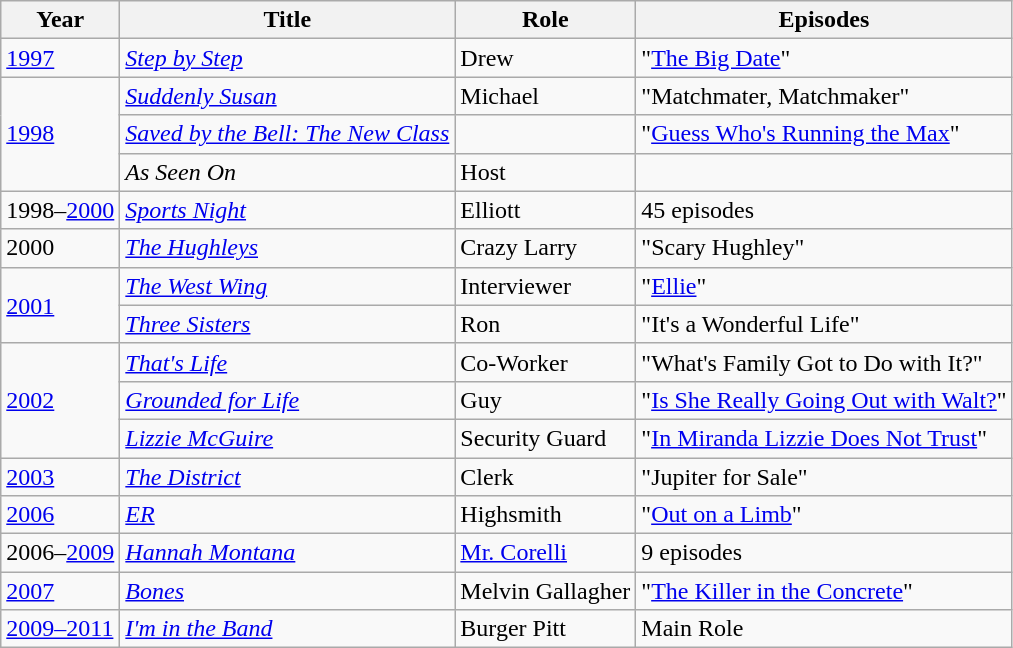<table class="wikitable">
<tr>
<th>Year</th>
<th>Title</th>
<th>Role</th>
<th>Episodes</th>
</tr>
<tr>
<td><a href='#'>1997</a></td>
<td><em><a href='#'>Step by Step</a></em></td>
<td>Drew</td>
<td>"<a href='#'>The Big Date</a>"</td>
</tr>
<tr>
<td rowspan="3"><a href='#'>1998</a></td>
<td><em><a href='#'>Suddenly Susan</a></em></td>
<td>Michael</td>
<td>"Matchmater, Matchmaker"</td>
</tr>
<tr>
<td><em><a href='#'>Saved by the Bell: The New Class</a></em></td>
<td></td>
<td>"<a href='#'>Guess Who's Running the Max</a>"</td>
</tr>
<tr>
<td><em>As Seen On</em></td>
<td>Host</td>
</tr>
<tr>
<td>1998–<a href='#'>2000</a></td>
<td><em><a href='#'>Sports Night</a></em></td>
<td>Elliott</td>
<td>45 episodes</td>
</tr>
<tr>
<td>2000</td>
<td><em><a href='#'>The Hughleys</a></em></td>
<td>Crazy Larry</td>
<td>"Scary Hughley"</td>
</tr>
<tr>
<td rowspan="2"><a href='#'>2001</a></td>
<td><em><a href='#'>The West Wing</a></em></td>
<td>Interviewer</td>
<td>"<a href='#'>Ellie</a>"</td>
</tr>
<tr>
<td><em><a href='#'>Three Sisters</a></em></td>
<td>Ron</td>
<td>"It's a Wonderful Life"</td>
</tr>
<tr>
<td rowspan="3"><a href='#'>2002</a></td>
<td><em><a href='#'>That's Life</a></em></td>
<td>Co-Worker</td>
<td>"What's Family Got to Do with It?"</td>
</tr>
<tr>
<td><em><a href='#'>Grounded for Life</a></em></td>
<td>Guy</td>
<td>"<a href='#'>Is She Really Going Out with Walt?</a>"</td>
</tr>
<tr>
<td><em><a href='#'>Lizzie McGuire</a></em></td>
<td>Security Guard</td>
<td>"<a href='#'>In Miranda Lizzie Does Not Trust</a>"</td>
</tr>
<tr>
<td><a href='#'>2003</a></td>
<td><em><a href='#'>The District</a></em></td>
<td>Clerk</td>
<td>"Jupiter for Sale"</td>
</tr>
<tr>
<td><a href='#'>2006</a></td>
<td><em><a href='#'>ER</a></em></td>
<td>Highsmith</td>
<td>"<a href='#'>Out on a Limb</a>"</td>
</tr>
<tr>
<td>2006–<a href='#'>2009</a></td>
<td><em><a href='#'>Hannah Montana</a></em></td>
<td><a href='#'>Mr. Corelli</a></td>
<td>9 episodes</td>
</tr>
<tr>
<td><a href='#'>2007</a></td>
<td><em><a href='#'>Bones</a></em></td>
<td>Melvin Gallagher</td>
<td>"<a href='#'>The Killer in the Concrete</a>"</td>
</tr>
<tr>
<td><a href='#'>2009–2011</a></td>
<td><em><a href='#'>I'm in the Band</a></em> </td>
<td>Burger Pitt</td>
<td>Main Role</td>
</tr>
</table>
